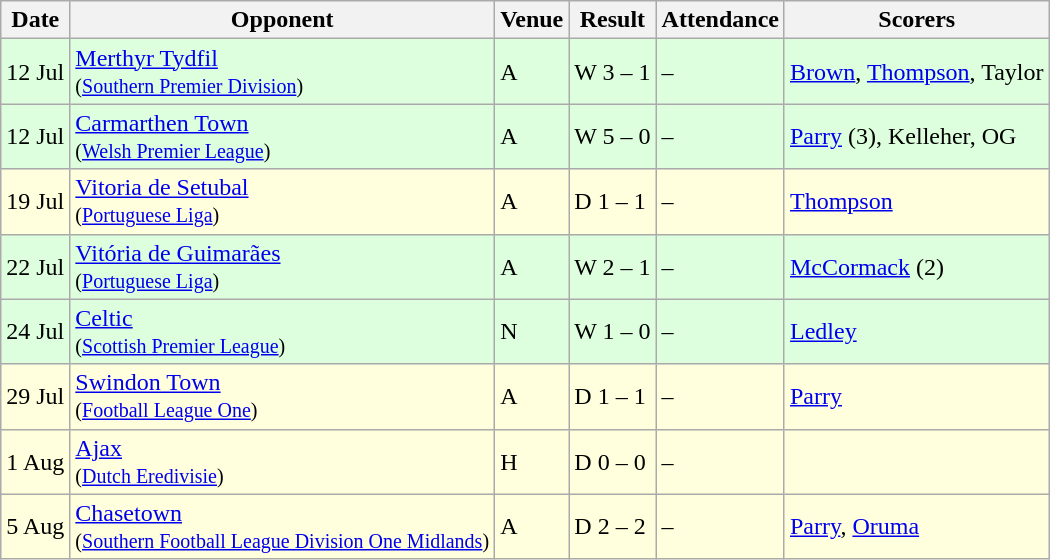<table class="wikitable">
<tr>
<th>Date</th>
<th>Opponent</th>
<th>Venue</th>
<th>Result</th>
<th>Attendance</th>
<th>Scorers</th>
</tr>
<tr style="background:#dfd;">
<td>12 Jul</td>
<td><a href='#'>Merthyr Tydfil</a><br><small>(<a href='#'>Southern Premier Division</a>)</small></td>
<td>A</td>
<td>W 3 – 1</td>
<td>–</td>
<td><a href='#'>Brown</a>, <a href='#'>Thompson</a>, Taylor</td>
</tr>
<tr style="background:#dfd;">
<td>12 Jul</td>
<td><a href='#'>Carmarthen Town</a><br><small>(<a href='#'>Welsh Premier League</a>)</small></td>
<td>A</td>
<td>W 5 – 0</td>
<td>–</td>
<td><a href='#'>Parry</a> (3), Kelleher, OG</td>
</tr>
<tr style="background:#ffd;">
<td>19 Jul</td>
<td><a href='#'>Vitoria de Setubal</a><br><small>(<a href='#'>Portuguese Liga</a>)</small></td>
<td>A</td>
<td>D 1 – 1</td>
<td>–</td>
<td><a href='#'>Thompson</a></td>
</tr>
<tr style="background:#dfd;">
<td>22 Jul</td>
<td><a href='#'>Vitória de Guimarães</a><br><small>(<a href='#'>Portuguese Liga</a>)</small></td>
<td>A</td>
<td>W 2 – 1</td>
<td>–</td>
<td><a href='#'>McCormack</a> (2)</td>
</tr>
<tr style="background:#dfd;">
<td>24 Jul</td>
<td><a href='#'>Celtic</a><br><small>(<a href='#'>Scottish Premier League</a>)</small></td>
<td>N</td>
<td>W 1 – 0</td>
<td>–</td>
<td><a href='#'>Ledley</a></td>
</tr>
<tr style="background:#ffd;">
<td>29 Jul</td>
<td><a href='#'>Swindon Town</a><br><small>(<a href='#'>Football League One</a>)</small></td>
<td>A</td>
<td>D 1 – 1</td>
<td>–</td>
<td><a href='#'>Parry</a></td>
</tr>
<tr style="background:#ffd;">
<td>1 Aug</td>
<td><a href='#'>Ajax</a><br><small>(<a href='#'>Dutch Eredivisie</a>)</small></td>
<td>H</td>
<td>D 0 – 0</td>
<td>–</td>
<td></td>
</tr>
<tr style="background:#ffd;">
<td>5 Aug</td>
<td><a href='#'>Chasetown</a><br><small>(<a href='#'>Southern Football League Division One Midlands</a>)</small></td>
<td>A</td>
<td>D 2 – 2</td>
<td>–</td>
<td><a href='#'>Parry</a>, <a href='#'>Oruma</a></td>
</tr>
</table>
